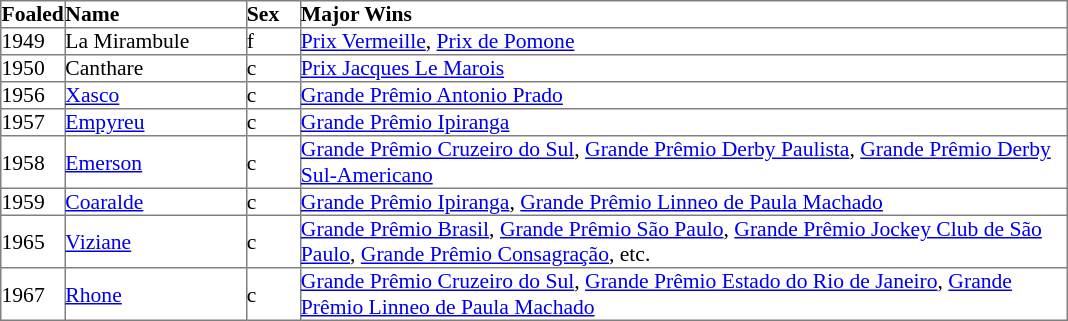<table border="1" cellpadding="0" style="border-collapse: collapse; font-size:90%">
<tr>
<td width="35px"><strong>Foaled</strong></td>
<td width="120px"><strong>Name</strong></td>
<td width="35px"><strong>Sex</strong></td>
<td width="510px"><strong>Major Wins</strong></td>
</tr>
<tr>
<td>1949</td>
<td>La Mirambule</td>
<td>f</td>
<td><a href='#'>Prix Vermeille</a>, <a href='#'>Prix de Pomone</a></td>
</tr>
<tr>
<td>1950</td>
<td>Canthare</td>
<td>c</td>
<td><a href='#'>Prix Jacques Le Marois</a></td>
</tr>
<tr>
<td>1956</td>
<td><a href='#'>Xasco</a></td>
<td>c</td>
<td><a href='#'>Grande Prêmio Antonio Prado</a></td>
</tr>
<tr>
<td>1957</td>
<td><a href='#'>Empyreu</a></td>
<td>c</td>
<td><a href='#'>Grande Prêmio Ipiranga</a></td>
</tr>
<tr>
<td>1958</td>
<td><a href='#'>Emerson</a></td>
<td>c</td>
<td><a href='#'>Grande Prêmio Cruzeiro do Sul</a>, <a href='#'>Grande Prêmio Derby Paulista</a>, <a href='#'>Grande Prêmio Derby Sul-Americano</a></td>
</tr>
<tr>
<td>1959</td>
<td><a href='#'>Coaralde</a></td>
<td>c</td>
<td><a href='#'>Grande Prêmio Ipiranga</a>, <a href='#'>Grande Prêmio Linneo de Paula Machado</a></td>
</tr>
<tr>
<td>1965</td>
<td><a href='#'>Viziane</a></td>
<td>c</td>
<td><a href='#'>Grande Prêmio Brasil</a>, <a href='#'>Grande Prêmio São Paulo</a>, <a href='#'>Grande Prêmio Jockey Club de São Paulo</a>, <a href='#'>Grande Prêmio Consagração</a>, etc.</td>
</tr>
<tr>
<td>1967</td>
<td><a href='#'>Rhone</a></td>
<td>c</td>
<td><a href='#'>Grande Prêmio Cruzeiro do Sul</a>, <a href='#'>Grande Prêmio Estado do Rio de Janeiro</a>, <a href='#'>Grande Prêmio Linneo de Paula Machado</a></td>
</tr>
</table>
